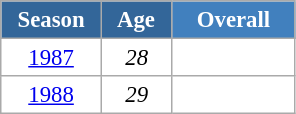<table class="wikitable" style="font-size:95%; text-align:center; border:grey solid 1px; border-collapse:collapse; background:#ffffff;">
<tr>
<th style="background-color:#369; color:white; width:60px;"> Season </th>
<th style="background-color:#369; color:white; width:40px;"> Age </th>
<th style="background-color:#4180be; color:white; width:75px;">Overall</th>
</tr>
<tr>
<td><a href='#'>1987</a></td>
<td><em>28</em></td>
<td></td>
</tr>
<tr>
<td><a href='#'>1988</a></td>
<td><em>29</em></td>
<td></td>
</tr>
</table>
